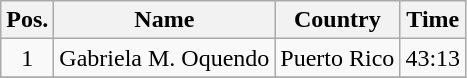<table class="wikitable sortable">
<tr>
<th>Pos.</th>
<th>Name</th>
<th>Country</th>
<th>Time</th>
</tr>
<tr>
<td align="center">1</td>
<td>Gabriela M. Oquendo</td>
<td>Puerto Rico</td>
<td align="right">43:13</td>
</tr>
<tr>
</tr>
</table>
